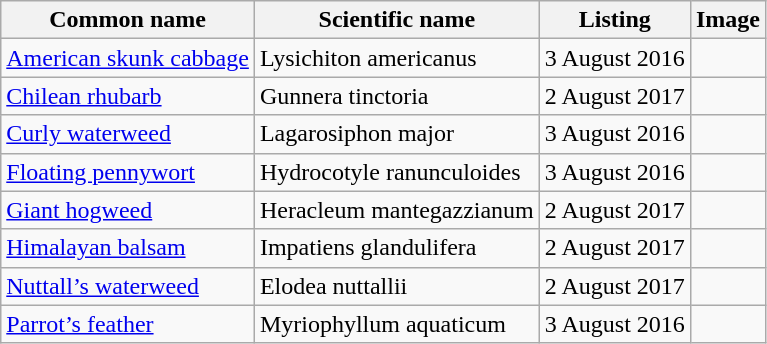<table class="wikitable">
<tr>
<th>Common name</th>
<th>Scientific name</th>
<th>Listing</th>
<th>Image</th>
</tr>
<tr>
<td><a href='#'>American skunk cabbage</a></td>
<td>Lysichiton americanus</td>
<td>3 August 2016</td>
<td></td>
</tr>
<tr>
<td><a href='#'>Chilean rhubarb</a></td>
<td>Gunnera tinctoria</td>
<td>2 August 2017</td>
<td></td>
</tr>
<tr>
<td><a href='#'>Curly waterweed</a></td>
<td>Lagarosiphon major</td>
<td>3 August 2016</td>
<td></td>
</tr>
<tr>
<td><a href='#'>Floating pennywort</a></td>
<td>Hydrocotyle ranunculoides</td>
<td>3 August 2016</td>
<td></td>
</tr>
<tr>
<td><a href='#'>Giant hogweed</a></td>
<td>Heracleum mantegazzianum</td>
<td>2 August 2017</td>
<td></td>
</tr>
<tr>
<td><a href='#'>Himalayan balsam</a></td>
<td>Impatiens glandulifera</td>
<td>2 August 2017</td>
<td></td>
</tr>
<tr>
<td><a href='#'>Nuttall’s waterweed</a></td>
<td>Elodea nuttallii</td>
<td>2 August 2017</td>
<td></td>
</tr>
<tr>
<td><a href='#'>Parrot’s feather</a></td>
<td>Myriophyllum aquaticum</td>
<td>3 August 2016</td>
<td></td>
</tr>
</table>
